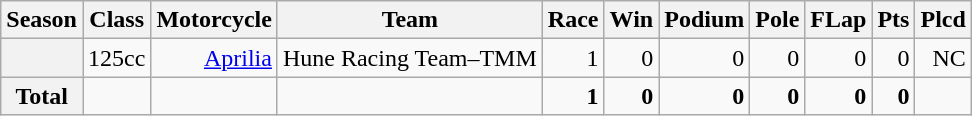<table class="wikitable" style=text-align:right>
<tr>
<th>Season</th>
<th>Class</th>
<th>Motorcycle</th>
<th>Team</th>
<th>Race</th>
<th>Win</th>
<th>Podium</th>
<th>Pole</th>
<th>FLap</th>
<th>Pts</th>
<th>Plcd</th>
</tr>
<tr>
<th></th>
<td>125cc</td>
<td><a href='#'>Aprilia</a></td>
<td>Hune Racing Team–TMM</td>
<td>1</td>
<td>0</td>
<td>0</td>
<td>0</td>
<td>0</td>
<td>0</td>
<td>NC</td>
</tr>
<tr>
<th>Total</th>
<td></td>
<td></td>
<td></td>
<td><strong>1</strong></td>
<td><strong>0</strong></td>
<td><strong>0</strong></td>
<td><strong>0</strong></td>
<td><strong>0</strong></td>
<td><strong>0</strong></td>
<td></td>
</tr>
</table>
